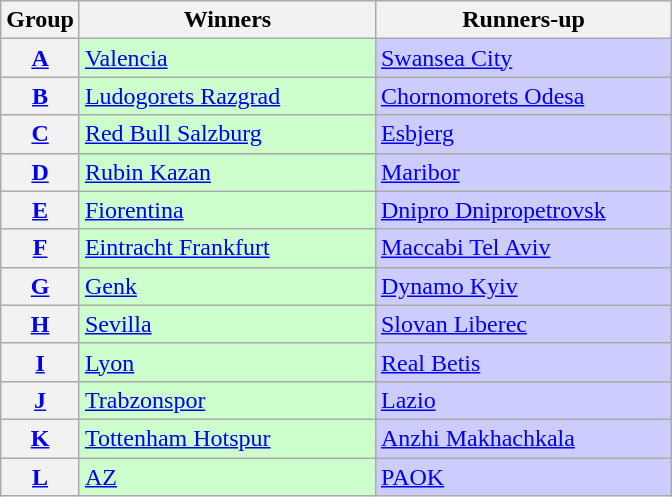<table class="wikitable">
<tr>
<th>Group</th>
<th width=190>Winners</th>
<th width=190>Runners-up</th>
</tr>
<tr>
<th><a href='#'>A</a></th>
<td bgcolor=#ccffcc> <a href='#'>Valencia</a></td>
<td bgcolor=#ccccff> <a href='#'>Swansea City</a></td>
</tr>
<tr>
<th><a href='#'>B</a></th>
<td bgcolor=#ccffcc> <a href='#'>Ludogorets Razgrad</a></td>
<td bgcolor=#ccccff> <a href='#'>Chornomorets Odesa</a></td>
</tr>
<tr>
<th><a href='#'>C</a></th>
<td bgcolor=#ccffcc> <a href='#'>Red Bull Salzburg</a></td>
<td bgcolor=#ccccff> <a href='#'>Esbjerg</a></td>
</tr>
<tr>
<th><a href='#'>D</a></th>
<td bgcolor=#ccffcc> <a href='#'>Rubin Kazan</a></td>
<td bgcolor=#ccccff> <a href='#'>Maribor</a></td>
</tr>
<tr>
<th><a href='#'>E</a></th>
<td bgcolor=#ccffcc> <a href='#'>Fiorentina</a></td>
<td bgcolor=#ccccff> <a href='#'>Dnipro Dnipropetrovsk</a></td>
</tr>
<tr>
<th><a href='#'>F</a></th>
<td bgcolor=#ccffcc> <a href='#'>Eintracht Frankfurt</a></td>
<td bgcolor=#ccccff> <a href='#'>Maccabi Tel Aviv</a></td>
</tr>
<tr>
<th><a href='#'>G</a></th>
<td bgcolor=#ccffcc> <a href='#'>Genk</a></td>
<td bgcolor=#ccccff> <a href='#'>Dynamo Kyiv</a></td>
</tr>
<tr>
<th><a href='#'>H</a></th>
<td bgcolor=#ccffcc> <a href='#'>Sevilla</a></td>
<td bgcolor=#ccccff> <a href='#'>Slovan Liberec</a></td>
</tr>
<tr>
<th><a href='#'>I</a></th>
<td bgcolor=#ccffcc> <a href='#'>Lyon</a></td>
<td bgcolor=#ccccff> <a href='#'>Real Betis</a></td>
</tr>
<tr>
<th><a href='#'>J</a></th>
<td bgcolor=#ccffcc> <a href='#'>Trabzonspor</a></td>
<td bgcolor=#ccccff> <a href='#'>Lazio</a></td>
</tr>
<tr>
<th><a href='#'>K</a></th>
<td bgcolor=#ccffcc> <a href='#'>Tottenham Hotspur</a></td>
<td bgcolor=#ccccff> <a href='#'>Anzhi Makhachkala</a></td>
</tr>
<tr>
<th><a href='#'>L</a></th>
<td bgcolor=#ccffcc> <a href='#'>AZ</a></td>
<td bgcolor=#ccccff> <a href='#'>PAOK</a></td>
</tr>
</table>
